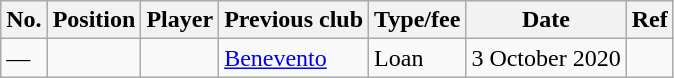<table class="wikitable plainrowheaders sortable" style="text-align:center; text-align:left">
<tr>
<th scope="col">No.</th>
<th scope="col">Position</th>
<th scope="col">Player</th>
<th scope="col">Previous club</th>
<th scope="col">Type/fee</th>
<th scope="col">Date</th>
<th scope="col" class="unsortable">Ref</th>
</tr>
<tr>
<td>—</td>
<td></td>
<td> </td>
<td> <a href='#'>Benevento</a></td>
<td>Loan</td>
<td>3 October 2020</td>
<td></td>
</tr>
</table>
